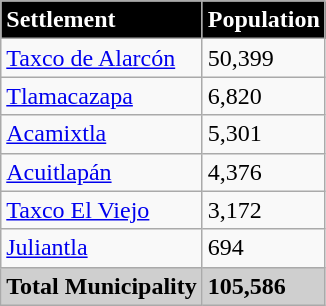<table class="wikitable">
<tr style="background:#000000; color:#FFFFFF;">
<td><strong>Settlement</strong></td>
<td><strong>Population</strong></td>
</tr>
<tr>
<td><a href='#'>Taxco de Alarcón</a></td>
<td>50,399</td>
</tr>
<tr>
<td><a href='#'>Tlamacazapa</a></td>
<td>6,820</td>
</tr>
<tr>
<td><a href='#'>Acamixtla</a></td>
<td>5,301</td>
</tr>
<tr>
<td><a href='#'>Acuitlapán</a></td>
<td>4,376</td>
</tr>
<tr>
<td><a href='#'>Taxco El Viejo</a></td>
<td>3,172</td>
</tr>
<tr>
<td><a href='#'>Juliantla</a></td>
<td>694</td>
</tr>
<tr style="background:#CFCFCF;">
<td><strong>Total Municipality</strong></td>
<td><strong> 105,586</strong></td>
</tr>
</table>
